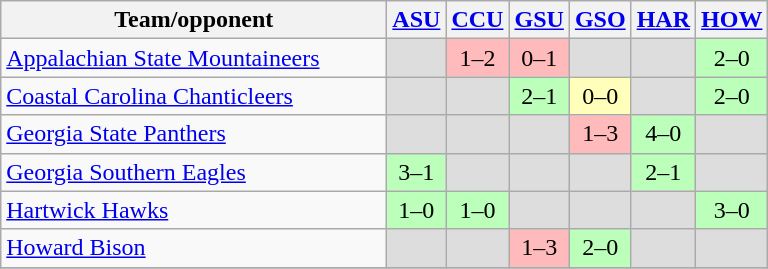<table class="wikitable" style="text-align: center">
<tr>
<th width="250">Team/opponent</th>
<th width="30"><a href='#'>ASU</a></th>
<th width="30"><a href='#'>CCU</a></th>
<th width="30"><a href='#'>GSU</a></th>
<th width="30"><a href='#'>GSO</a></th>
<th width="30"><a href='#'>HAR</a></th>
<th width="30"><a href='#'>HOW</a></th>
</tr>
<tr>
<td align=left><a href='#'>Appalachian State Mountaineers</a></td>
<td style="background:#ddd;"></td>
<td style="background:#fbb"> 1–2</td>
<td style="background:#fbb"> 0–1</td>
<td style=background:#ddd;"></td>
<td style=background:#ddd;"></td>
<td style="background:#bfb;"> 2–0</td>
</tr>
<tr>
<td align=left><a href='#'>Coastal Carolina Chanticleers</a></td>
<td style=background:#ddd;"></td>
<td style=background:#ddd;"></td>
<td style="background:#bfb;"> 2–1</td>
<td style="background:#ffb;"> 0–0</td>
<td style="background:#ddd;"></td>
<td style="background:#bfb;"> 2–0</td>
</tr>
<tr>
<td align=left><a href='#'>Georgia State Panthers</a></td>
<td style=background:#ddd;"></td>
<td style=background:#ddd;"></td>
<td style=background:#ddd;"></td>
<td style="background:#fbb"> 1–3</td>
<td style="background:#bfb;"> 4–0</td>
<td style=background:#ddd;"></td>
</tr>
<tr>
<td align=left><a href='#'>Georgia Southern Eagles</a></td>
<td style="background:#bfb;"> 3–1</td>
<td style=background:#ddd;"></td>
<td style=background:#ddd;"></td>
<td style=background:#ddd;"></td>
<td style="background:#bfb;"> 2–1</td>
<td style=background:#ddd;"></td>
</tr>
<tr>
<td align=left><a href='#'>Hartwick Hawks</a></td>
<td style="background:#bfb;"> 1–0</td>
<td style="background:#bfb;"> 1–0</td>
<td style=background:#ddd;"></td>
<td style=background:#ddd;"></td>
<td style=background:#ddd;"></td>
<td style="background:#bfb;"> 3–0</td>
</tr>
<tr>
<td align=left><a href='#'>Howard Bison</a></td>
<td style=background:#ddd;"></td>
<td style=background:#ddd;"></td>
<td style="background:#fbb"> 1–3</td>
<td style="background:#bfb;"> 2–0</td>
<td style=background:#ddd;"></td>
<td style=background:#ddd;"></td>
</tr>
<tr>
</tr>
</table>
